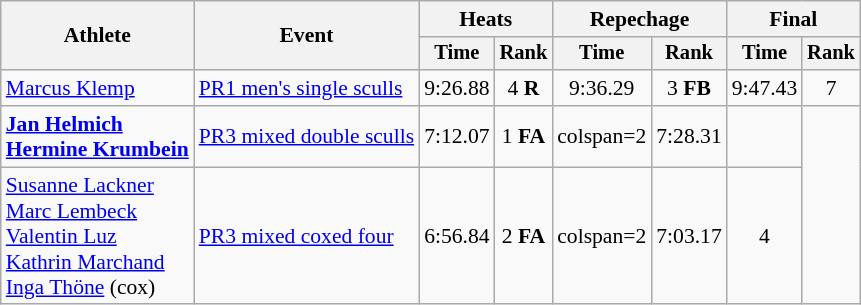<table class="wikitable" style="font-size:90%">
<tr>
<th rowspan=2>Athlete</th>
<th rowspan=2>Event</th>
<th colspan=2>Heats</th>
<th colspan=2>Repechage</th>
<th colspan=2>Final</th>
</tr>
<tr style="font-size:95%">
<th>Time</th>
<th>Rank</th>
<th>Time</th>
<th>Rank</th>
<th>Time</th>
<th>Rank</th>
</tr>
<tr align=center>
<td align=left><a href='#'>Marcus Klemp</a></td>
<td align=left><a href='#'>PR1 men's single sculls</a></td>
<td>9:26.88</td>
<td>4 <strong>R</strong></td>
<td>9:36.29</td>
<td>3 <strong>FB</strong></td>
<td>9:47.43</td>
<td>7</td>
</tr>
<tr align=center>
<td align=left><strong><a href='#'>Jan Helmich</a><br><a href='#'>Hermine Krumbein</a></strong></td>
<td align=left><a href='#'>PR3 mixed double sculls</a></td>
<td>7:12.07</td>
<td>1 <strong>FA</strong></td>
<td>colspan=2</td>
<td>7:28.31</td>
<td></td>
</tr>
<tr align=center>
<td align=left><a href='#'>Susanne Lackner</a><br><a href='#'>Marc Lembeck</a><br><a href='#'>Valentin Luz</a><br><a href='#'>Kathrin Marchand</a><br><a href='#'>Inga Thöne</a> (cox)</td>
<td align=left><a href='#'>PR3 mixed coxed four</a></td>
<td>6:56.84</td>
<td>2 <strong>FA</strong></td>
<td>colspan=2</td>
<td>7:03.17</td>
<td>4</td>
</tr>
</table>
